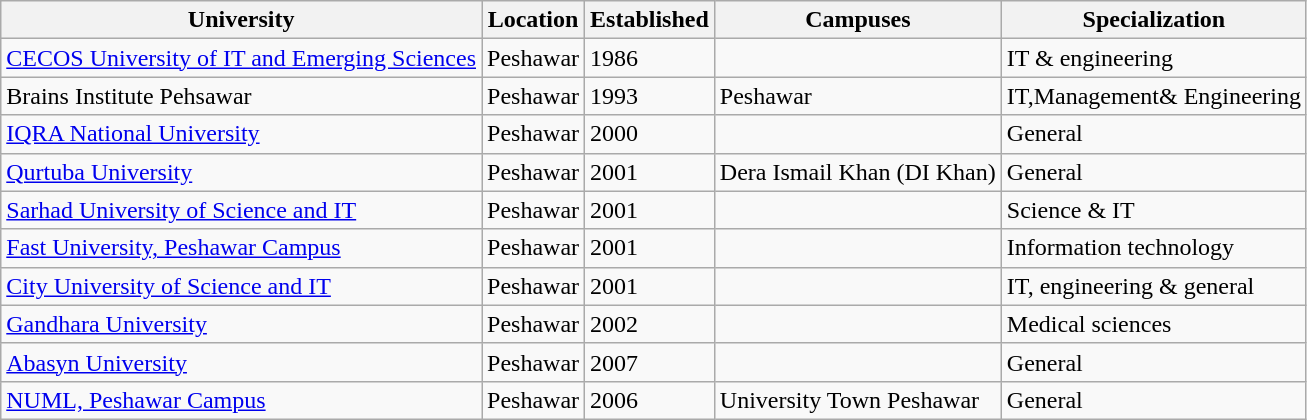<table class="wikitable sortable">
<tr>
<th>University</th>
<th>Location</th>
<th>Established</th>
<th>Campuses</th>
<th>Specialization</th>
</tr>
<tr>
<td><a href='#'>CECOS University of IT and Emerging Sciences</a></td>
<td>Peshawar</td>
<td>1986</td>
<td></td>
<td>IT & engineering</td>
</tr>
<tr>
<td>Brains Institute Pehsawar</td>
<td>Peshawar</td>
<td>1993</td>
<td>Peshawar</td>
<td>IT,Management& Engineering</td>
</tr>
<tr>
<td><a href='#'>IQRA National University</a></td>
<td>Peshawar</td>
<td>2000</td>
<td></td>
<td>General</td>
</tr>
<tr>
<td><a href='#'>Qurtuba University</a></td>
<td>Peshawar</td>
<td>2001</td>
<td>Dera Ismail Khan (DI Khan)</td>
<td>General</td>
</tr>
<tr>
<td><a href='#'>Sarhad University of Science and IT</a></td>
<td>Peshawar</td>
<td>2001</td>
<td></td>
<td>Science & IT</td>
</tr>
<tr>
<td><a href='#'>Fast University, Peshawar Campus</a></td>
<td>Peshawar</td>
<td>2001</td>
<td></td>
<td>Information technology</td>
</tr>
<tr>
<td><a href='#'>City University of Science and IT</a></td>
<td>Peshawar</td>
<td>2001</td>
<td></td>
<td>IT, engineering & general</td>
</tr>
<tr>
<td><a href='#'>Gandhara University</a></td>
<td>Peshawar</td>
<td>2002</td>
<td></td>
<td>Medical sciences</td>
</tr>
<tr>
<td><a href='#'>Abasyn University</a></td>
<td>Peshawar</td>
<td>2007</td>
<td></td>
<td>General</td>
</tr>
<tr>
<td><a href='#'>NUML, Peshawar Campus</a></td>
<td>Peshawar</td>
<td>2006</td>
<td>University Town Peshawar</td>
<td>General</td>
</tr>
</table>
